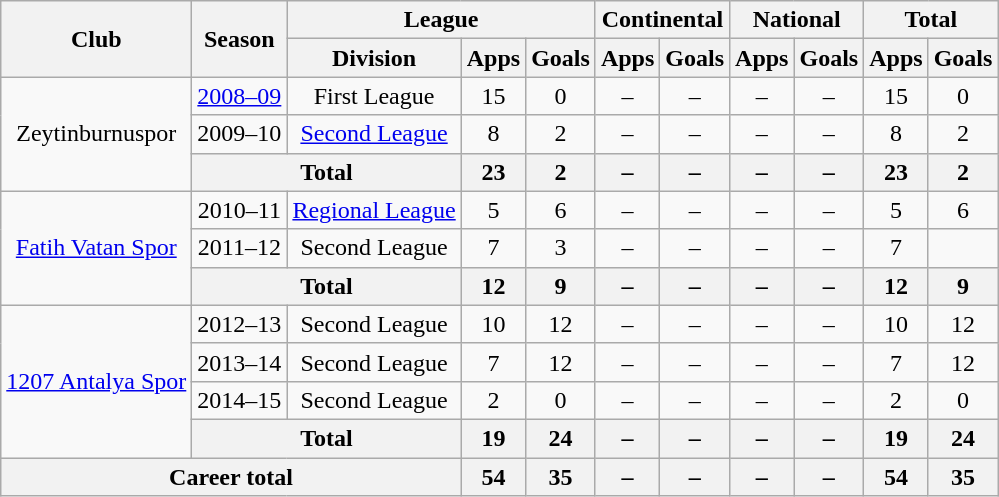<table class="wikitable" style="text-align: center;">
<tr>
<th rowspan=2>Club</th>
<th rowspan=2>Season</th>
<th colspan=3>League</th>
<th colspan=2>Continental</th>
<th colspan=2>National</th>
<th colspan=2>Total</th>
</tr>
<tr>
<th>Division</th>
<th>Apps</th>
<th>Goals</th>
<th>Apps</th>
<th>Goals</th>
<th>Apps</th>
<th>Goals</th>
<th>Apps</th>
<th>Goals</th>
</tr>
<tr>
<td rowspan=3>Zeytinburnuspor</td>
<td><a href='#'>2008–09</a></td>
<td>First League</td>
<td>15</td>
<td>0</td>
<td>–</td>
<td>–</td>
<td>–</td>
<td>–</td>
<td>15</td>
<td>0</td>
</tr>
<tr>
<td>2009–10</td>
<td><a href='#'>Second League</a></td>
<td>8</td>
<td>2</td>
<td>–</td>
<td>–</td>
<td>–</td>
<td>–</td>
<td>8</td>
<td>2</td>
</tr>
<tr>
<th colspan=2>Total</th>
<th>23</th>
<th>2</th>
<th>–</th>
<th>–</th>
<th>–</th>
<th>–</th>
<th>23</th>
<th>2</th>
</tr>
<tr>
<td rowspan=3><a href='#'>Fatih Vatan Spor</a></td>
<td>2010–11</td>
<td><a href='#'>Regional League</a></td>
<td>5</td>
<td>6</td>
<td>–</td>
<td>–</td>
<td>–</td>
<td>–</td>
<td>5</td>
<td>6</td>
</tr>
<tr>
<td>2011–12</td>
<td>Second League</td>
<td>7</td>
<td>3</td>
<td>–</td>
<td>–</td>
<td>–</td>
<td>–</td>
<td>7</td>
<td></td>
</tr>
<tr>
<th colspan=2>Total</th>
<th>12</th>
<th>9</th>
<th>–</th>
<th>–</th>
<th>–</th>
<th>–</th>
<th>12</th>
<th>9</th>
</tr>
<tr>
<td rowspan=4><a href='#'>1207 Antalya Spor</a></td>
<td>2012–13</td>
<td>Second League</td>
<td>10</td>
<td>12</td>
<td>–</td>
<td>–</td>
<td>–</td>
<td>–</td>
<td>10</td>
<td>12</td>
</tr>
<tr>
<td>2013–14</td>
<td>Second League</td>
<td>7</td>
<td>12</td>
<td>–</td>
<td>–</td>
<td>–</td>
<td>–</td>
<td>7</td>
<td>12</td>
</tr>
<tr>
<td>2014–15</td>
<td>Second League</td>
<td>2</td>
<td>0</td>
<td>–</td>
<td>–</td>
<td>–</td>
<td>–</td>
<td>2</td>
<td>0</td>
</tr>
<tr>
<th colspan=2>Total</th>
<th>19</th>
<th>24</th>
<th>–</th>
<th>–</th>
<th>–</th>
<th>–</th>
<th>19</th>
<th>24</th>
</tr>
<tr>
<th colspan=3>Career total</th>
<th>54</th>
<th>35</th>
<th>–</th>
<th>–</th>
<th>–</th>
<th>–</th>
<th>54</th>
<th>35</th>
</tr>
</table>
